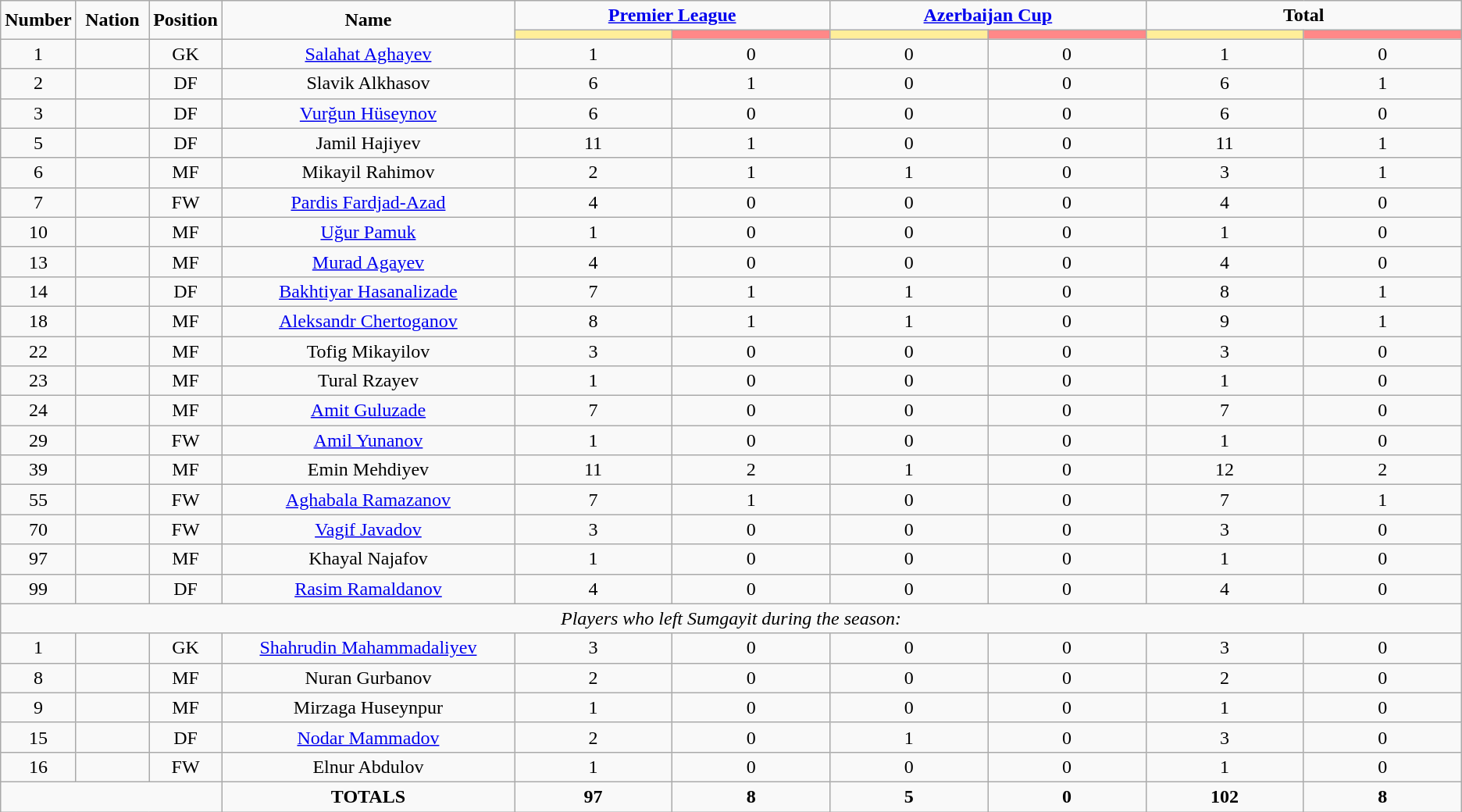<table class="wikitable" style="text-align:center;">
<tr>
<td rowspan="2"  style="width:5%; text-align:center;"><strong>Number</strong></td>
<td rowspan="2"  style="width:5%; text-align:center;"><strong>Nation</strong></td>
<td rowspan="2"  style="width:5%; text-align:center;"><strong>Position</strong></td>
<td rowspan="2"  style="width:20%; text-align:center;"><strong>Name</strong></td>
<td colspan="2" style="text-align:center;"><strong><a href='#'>Premier League</a></strong></td>
<td colspan="2" style="text-align:center;"><strong><a href='#'>Azerbaijan Cup</a></strong></td>
<td colspan="2" style="text-align:center;"><strong>Total</strong></td>
</tr>
<tr>
<th style="width:60px; background:#fe9;"></th>
<th style="width:60px; background:#ff8888;"></th>
<th style="width:60px; background:#fe9;"></th>
<th style="width:60px; background:#ff8888;"></th>
<th style="width:60px; background:#fe9;"></th>
<th style="width:60px; background:#ff8888;"></th>
</tr>
<tr>
<td>1</td>
<td></td>
<td>GK</td>
<td><a href='#'>Salahat Aghayev</a></td>
<td>1</td>
<td>0</td>
<td>0</td>
<td>0</td>
<td>1</td>
<td>0</td>
</tr>
<tr>
<td>2</td>
<td></td>
<td>DF</td>
<td>Slavik Alkhasov</td>
<td>6</td>
<td>1</td>
<td>0</td>
<td>0</td>
<td>6</td>
<td>1</td>
</tr>
<tr>
<td>3</td>
<td></td>
<td>DF</td>
<td><a href='#'>Vurğun Hüseynov</a></td>
<td>6</td>
<td>0</td>
<td>0</td>
<td>0</td>
<td>6</td>
<td>0</td>
</tr>
<tr>
<td>5</td>
<td></td>
<td>DF</td>
<td>Jamil Hajiyev</td>
<td>11</td>
<td>1</td>
<td>0</td>
<td>0</td>
<td>11</td>
<td>1</td>
</tr>
<tr>
<td>6</td>
<td></td>
<td>MF</td>
<td>Mikayil Rahimov</td>
<td>2</td>
<td>1</td>
<td>1</td>
<td>0</td>
<td>3</td>
<td>1</td>
</tr>
<tr>
<td>7</td>
<td></td>
<td>FW</td>
<td><a href='#'>Pardis Fardjad-Azad</a></td>
<td>4</td>
<td>0</td>
<td>0</td>
<td>0</td>
<td>4</td>
<td>0</td>
</tr>
<tr>
<td>10</td>
<td></td>
<td>MF</td>
<td><a href='#'>Uğur Pamuk</a></td>
<td>1</td>
<td>0</td>
<td>0</td>
<td>0</td>
<td>1</td>
<td>0</td>
</tr>
<tr>
<td>13</td>
<td></td>
<td>MF</td>
<td><a href='#'>Murad Agayev</a></td>
<td>4</td>
<td>0</td>
<td>0</td>
<td>0</td>
<td>4</td>
<td>0</td>
</tr>
<tr>
<td>14</td>
<td></td>
<td>DF</td>
<td><a href='#'>Bakhtiyar Hasanalizade</a></td>
<td>7</td>
<td>1</td>
<td>1</td>
<td>0</td>
<td>8</td>
<td>1</td>
</tr>
<tr>
<td>18</td>
<td></td>
<td>MF</td>
<td><a href='#'>Aleksandr Chertoganov</a></td>
<td>8</td>
<td>1</td>
<td>1</td>
<td>0</td>
<td>9</td>
<td>1</td>
</tr>
<tr>
<td>22</td>
<td></td>
<td>MF</td>
<td>Tofig Mikayilov</td>
<td>3</td>
<td>0</td>
<td>0</td>
<td>0</td>
<td>3</td>
<td>0</td>
</tr>
<tr>
<td>23</td>
<td></td>
<td>MF</td>
<td>Tural Rzayev</td>
<td>1</td>
<td>0</td>
<td>0</td>
<td>0</td>
<td>1</td>
<td>0</td>
</tr>
<tr>
<td>24</td>
<td></td>
<td>MF</td>
<td><a href='#'>Amit Guluzade</a></td>
<td>7</td>
<td>0</td>
<td>0</td>
<td>0</td>
<td>7</td>
<td>0</td>
</tr>
<tr>
<td>29</td>
<td></td>
<td>FW</td>
<td><a href='#'>Amil Yunanov</a></td>
<td>1</td>
<td>0</td>
<td>0</td>
<td>0</td>
<td>1</td>
<td>0</td>
</tr>
<tr>
<td>39</td>
<td></td>
<td>MF</td>
<td>Emin Mehdiyev</td>
<td>11</td>
<td>2</td>
<td>1</td>
<td>0</td>
<td>12</td>
<td>2</td>
</tr>
<tr>
<td>55</td>
<td></td>
<td>FW</td>
<td><a href='#'>Aghabala Ramazanov</a></td>
<td>7</td>
<td>1</td>
<td>0</td>
<td>0</td>
<td>7</td>
<td>1</td>
</tr>
<tr>
<td>70</td>
<td></td>
<td>FW</td>
<td><a href='#'>Vagif Javadov</a></td>
<td>3</td>
<td>0</td>
<td>0</td>
<td>0</td>
<td>3</td>
<td>0</td>
</tr>
<tr>
<td>97</td>
<td></td>
<td>MF</td>
<td>Khayal Najafov</td>
<td>1</td>
<td>0</td>
<td>0</td>
<td>0</td>
<td>1</td>
<td>0</td>
</tr>
<tr>
<td>99</td>
<td></td>
<td>DF</td>
<td><a href='#'>Rasim Ramaldanov</a></td>
<td>4</td>
<td>0</td>
<td>0</td>
<td>0</td>
<td>4</td>
<td>0</td>
</tr>
<tr>
<td colspan="14"><em>Players who left Sumgayit during the season:</em></td>
</tr>
<tr>
<td>1</td>
<td></td>
<td>GK</td>
<td><a href='#'>Shahrudin Mahammadaliyev</a></td>
<td>3</td>
<td>0</td>
<td>0</td>
<td>0</td>
<td>3</td>
<td>0</td>
</tr>
<tr>
<td>8</td>
<td></td>
<td>MF</td>
<td>Nuran Gurbanov</td>
<td>2</td>
<td>0</td>
<td>0</td>
<td>0</td>
<td>2</td>
<td>0</td>
</tr>
<tr>
<td>9</td>
<td></td>
<td>MF</td>
<td>Mirzaga Huseynpur</td>
<td>1</td>
<td>0</td>
<td>0</td>
<td>0</td>
<td>1</td>
<td>0</td>
</tr>
<tr>
<td>15</td>
<td></td>
<td>DF</td>
<td><a href='#'>Nodar Mammadov</a></td>
<td>2</td>
<td>0</td>
<td>1</td>
<td>0</td>
<td>3</td>
<td>0</td>
</tr>
<tr>
<td>16</td>
<td></td>
<td>FW</td>
<td>Elnur Abdulov</td>
<td>1</td>
<td>0</td>
<td>0</td>
<td>0</td>
<td>1</td>
<td>0</td>
</tr>
<tr>
<td colspan="3"></td>
<td><strong>TOTALS</strong></td>
<td><strong>97</strong></td>
<td><strong>8</strong></td>
<td><strong>5</strong></td>
<td><strong>0</strong></td>
<td><strong>102</strong></td>
<td><strong>8</strong></td>
</tr>
</table>
